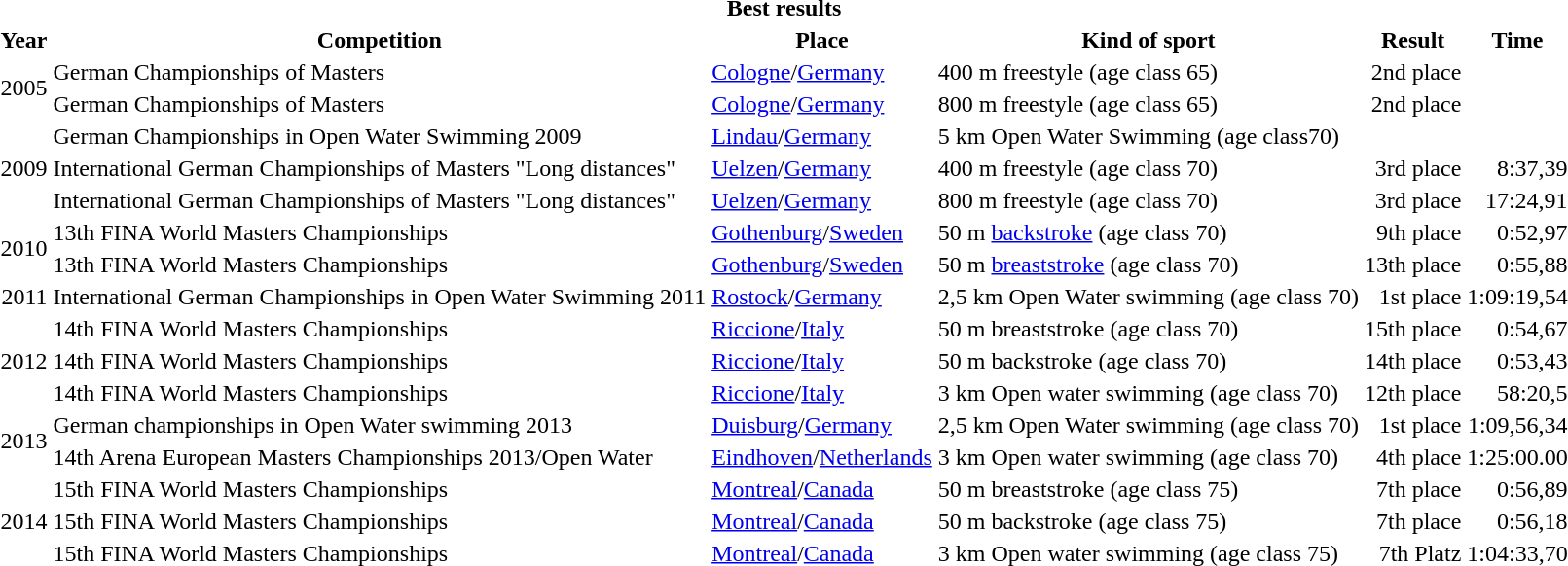<table class="mw-datatable">
<tr>
<th colspan="6">Best results</th>
</tr>
<tr>
<th>Year</th>
<th>Competition</th>
<th>Place</th>
<th>Kind of sport</th>
<th>Result</th>
<th>Time</th>
</tr>
<tr>
<td rowspan="2" style="text-align:right">2005</td>
<td>German Championships of Masters</td>
<td><a href='#'>Cologne</a>/<a href='#'>Germany</a></td>
<td>400 m freestyle (age class 65)</td>
<td style="text-align:right">2nd place</td>
<td></td>
</tr>
<tr>
<td>German Championships of Masters</td>
<td><a href='#'>Cologne</a>/<a href='#'>Germany</a></td>
<td>800 m freestyle (age class 65)</td>
<td style="text-align:right">2nd place</td>
<td></td>
</tr>
<tr>
<td rowspan="3" style="text-align:right">2009</td>
<td>German Championships in Open Water Swimming 2009</td>
<td><a href='#'>Lindau</a>/<a href='#'>Germany</a></td>
<td>5 km Open Water Swimming (age class70)</td>
<td></td>
<td></td>
</tr>
<tr>
<td>International German Championships of Masters "Long distances"</td>
<td><a href='#'>Uelzen</a>/<a href='#'>Germany</a></td>
<td>400 m freestyle (age class 70)</td>
<td style="text-align:right">3rd place</td>
<td style="text-align:right">8:37,39</td>
</tr>
<tr>
<td>International German Championships of Masters "Long distances"</td>
<td><a href='#'>Uelzen</a>/<a href='#'>Germany</a></td>
<td>800 m freestyle (age class 70)</td>
<td style="text-align:right">3rd place</td>
<td style="text-align:right">17:24,91</td>
</tr>
<tr>
<td rowspan="2" style="text-align:right">2010</td>
<td>13th FINA World Masters Championships</td>
<td><a href='#'>Gothenburg</a>/<a href='#'>Sweden</a></td>
<td>50 m <a href='#'>backstroke</a> (age class 70)</td>
<td style="text-align:right">9th place</td>
<td style="text-align:right">0:52,97</td>
</tr>
<tr>
<td>13th FINA World Masters Championships</td>
<td><a href='#'>Gothenburg</a>/<a href='#'>Sweden</a></td>
<td>50 m <a href='#'>breaststroke</a> (age class 70)</td>
<td style="text-align:right">13th place</td>
<td style="text-align:right">0:55,88</td>
</tr>
<tr>
<td style="text-align:right">2011</td>
<td>International German Championships in Open Water Swimming 2011</td>
<td><a href='#'>Rostock</a>/<a href='#'>Germany</a></td>
<td>2,5 km Open Water swimming (age class 70)</td>
<td style="text-align:right">1st place</td>
<td style="text-align:right">1:09:19,54</td>
</tr>
<tr>
<td rowspan="3" style="text-align:right">2012</td>
<td>14th FINA World Masters Championships</td>
<td><a href='#'>Riccione</a>/<a href='#'>Italy</a></td>
<td>50 m breaststroke (age class 70)</td>
<td style="text-align:right">15th place</td>
<td style="text-align:right">0:54,67</td>
</tr>
<tr>
<td>14th FINA World Masters Championships</td>
<td><a href='#'>Riccione</a>/<a href='#'>Italy</a></td>
<td>50 m backstroke (age class 70)</td>
<td style="text-align:right">14th place</td>
<td style="text-align:right">0:53,43</td>
</tr>
<tr>
<td>14th FINA World Masters Championships</td>
<td><a href='#'>Riccione</a>/<a href='#'>Italy</a></td>
<td>3 km Open water swimming (age class 70)</td>
<td style="text-align:right">12th place</td>
<td style="text-align:right">58:20,5</td>
</tr>
<tr>
<td rowspan="2" style="text-align:right">2013</td>
<td>German championships in Open Water swimming 2013</td>
<td><a href='#'>Duisburg</a>/<a href='#'>Germany</a></td>
<td>2,5 km Open Water swimming (age class 70)</td>
<td style="text-align:right">1st place</td>
<td style="text-align:right">1:09,56,34</td>
</tr>
<tr>
<td>14th Arena European Masters Championships 2013/Open Water</td>
<td><a href='#'>Eindhoven</a>/<a href='#'>Netherlands</a></td>
<td>3 km Open water swimming (age class 70)</td>
<td style="text-align:right">4th place</td>
<td style="text-align:right">1:25:00.00</td>
</tr>
<tr>
<td rowspan="3" style="text-align:right">2014</td>
<td>15th FINA World Masters Championships</td>
<td><a href='#'>Montreal</a>/<a href='#'>Canada</a></td>
<td>50 m breaststroke (age class 75)</td>
<td style="text-align:right">7th place</td>
<td style="text-align:right">0:56,89</td>
</tr>
<tr>
<td>15th FINA World Masters Championships</td>
<td><a href='#'>Montreal</a>/<a href='#'>Canada</a></td>
<td>50 m backstroke (age class 75)</td>
<td style="text-align:right">7th place</td>
<td style="text-align:right">0:56,18</td>
</tr>
<tr>
<td>15th FINA World Masters Championships</td>
<td><a href='#'>Montreal</a>/<a href='#'>Canada</a></td>
<td>3 km Open water swimming (age class 75)</td>
<td style="text-align:right">7th Platz</td>
<td style="text-align:right">1:04:33,70</td>
</tr>
</table>
